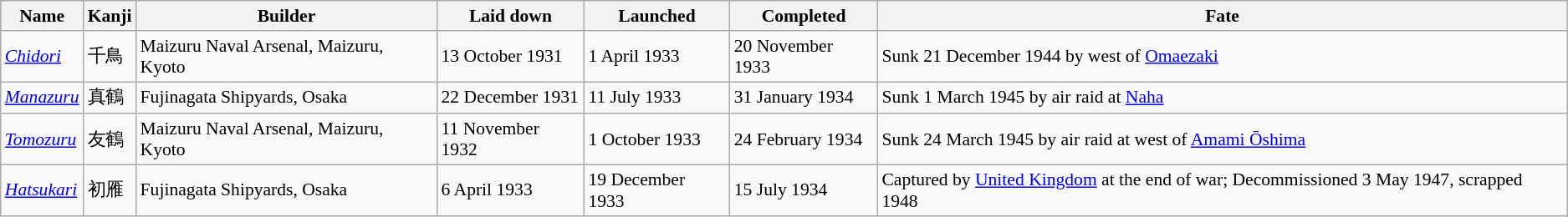<table class="wikitable" style="font-size:90%;">
<tr>
<th>Name</th>
<th>Kanji</th>
<th>Builder</th>
<th>Laid down</th>
<th>Launched</th>
<th>Completed</th>
<th>Fate</th>
</tr>
<tr>
<td><a href='#'><em>Chidori</em></a></td>
<td>千鳥</td>
<td>Maizuru Naval Arsenal, Maizuru, Kyoto</td>
<td>13 October 1931</td>
<td>1 April 1933</td>
<td>20 November 1933</td>
<td>Sunk 21 December 1944 by  west of <a href='#'>Omaezaki</a> </td>
</tr>
<tr>
<td><a href='#'><em>Manazuru</em></a></td>
<td>真鶴</td>
<td>Fujinagata Shipyards, Osaka</td>
<td>22 December 1931</td>
<td>11 July 1933</td>
<td>31 January 1934</td>
<td>Sunk 1 March 1945 by air raid at <a href='#'>Naha</a> </td>
</tr>
<tr>
<td><a href='#'><em>Tomozuru</em></a></td>
<td>友鶴</td>
<td>Maizuru Naval Arsenal, Maizuru, Kyoto</td>
<td>11 November 1932</td>
<td>1 October 1933</td>
<td>24 February 1934</td>
<td>Sunk 24 March 1945 by air raid at west of <a href='#'>Amami Ōshima</a> </td>
</tr>
<tr>
<td><a href='#'><em>Hatsukari</em></a></td>
<td>初雁</td>
<td>Fujinagata Shipyards, Osaka</td>
<td>6 April 1933</td>
<td>19 December 1933</td>
<td>15 July 1934</td>
<td>Captured by <a href='#'>United Kingdom</a> at the end of war; Decommissioned 3 May 1947, scrapped 1948</td>
</tr>
</table>
